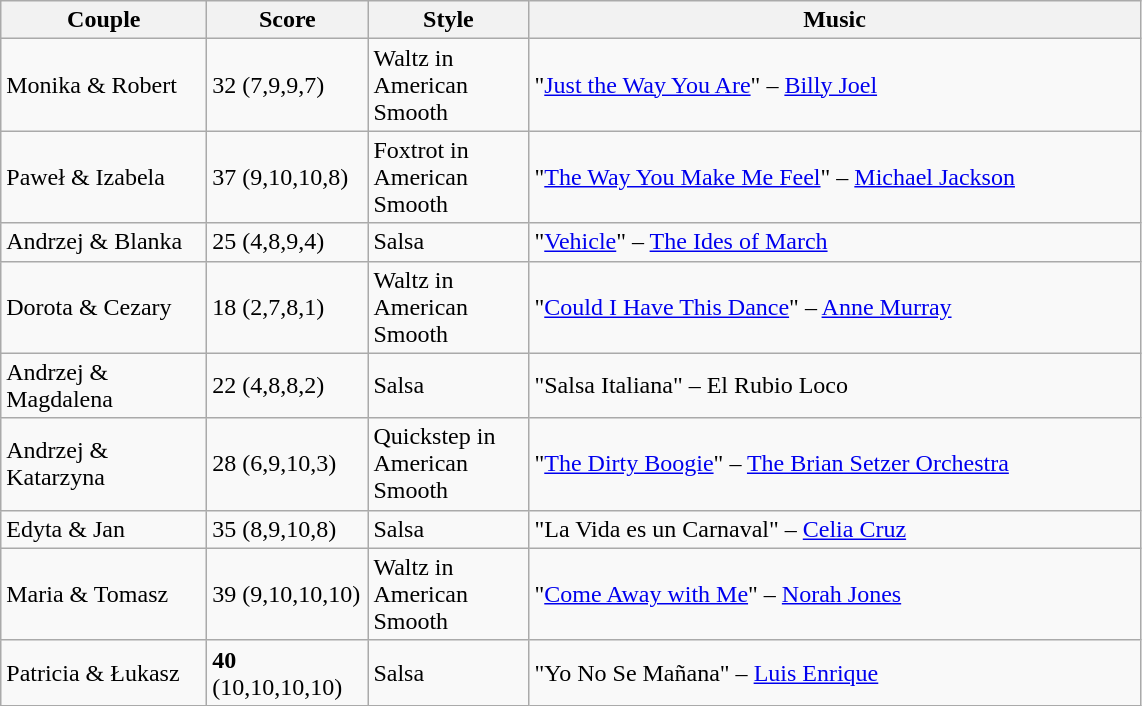<table class="wikitable">
<tr>
<th width="130">Couple</th>
<th width="100">Score</th>
<th width="100">Style</th>
<th width="400">Music</th>
</tr>
<tr>
<td>Monika & Robert</td>
<td>32 (7,9,9,7)</td>
<td>Waltz in American Smooth</td>
<td>"<a href='#'>Just the Way You Are</a>" – <a href='#'>Billy Joel</a></td>
</tr>
<tr>
<td>Paweł & Izabela</td>
<td>37 (9,10,10,8)</td>
<td>Foxtrot in American Smooth</td>
<td>"<a href='#'>The Way You Make Me Feel</a>" – <a href='#'>Michael Jackson</a></td>
</tr>
<tr>
<td>Andrzej & Blanka</td>
<td>25 (4,8,9,4)</td>
<td>Salsa</td>
<td>"<a href='#'>Vehicle</a>" – <a href='#'>The Ides of March</a></td>
</tr>
<tr>
<td>Dorota & Cezary</td>
<td>18 (2,7,8,1)</td>
<td>Waltz in American Smooth</td>
<td>"<a href='#'>Could I Have This Dance</a>" – <a href='#'>Anne Murray</a></td>
</tr>
<tr>
<td>Andrzej & Magdalena</td>
<td>22 (4,8,8,2)</td>
<td>Salsa</td>
<td>"Salsa Italiana" – El Rubio Loco</td>
</tr>
<tr>
<td>Andrzej & Katarzyna</td>
<td>28 (6,9,10,3)</td>
<td>Quickstep in American Smooth</td>
<td>"<a href='#'>The Dirty Boogie</a>" – <a href='#'>The Brian Setzer Orchestra</a></td>
</tr>
<tr>
<td>Edyta & Jan</td>
<td>35 (8,9,10,8)</td>
<td>Salsa</td>
<td>"La Vida es un Carnaval" – <a href='#'>Celia Cruz</a></td>
</tr>
<tr>
<td>Maria & Tomasz</td>
<td>39 (9,10,10,10)</td>
<td>Waltz in American Smooth</td>
<td>"<a href='#'>Come Away with Me</a>" – <a href='#'>Norah Jones</a></td>
</tr>
<tr>
<td>Patricia & Łukasz</td>
<td><strong>40</strong> (10,10,10,10)</td>
<td>Salsa</td>
<td>"Yo No Se Mañana" – <a href='#'>Luis Enrique</a></td>
</tr>
</table>
